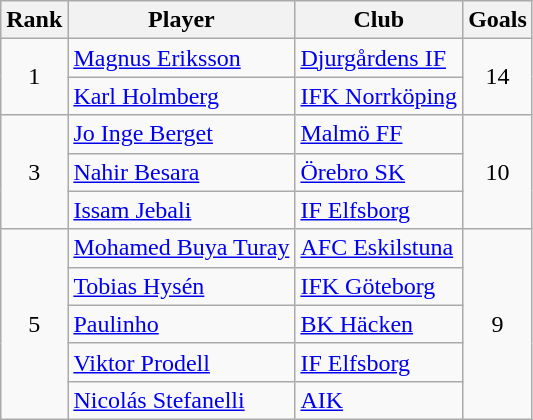<table class="wikitable" style="text-align:center">
<tr>
<th>Rank</th>
<th>Player</th>
<th>Club</th>
<th>Goals</th>
</tr>
<tr>
<td rowspan="2">1</td>
<td align="left"> <a href='#'>Magnus Eriksson</a></td>
<td align="left"><a href='#'>Djurgårdens IF</a></td>
<td rowspan="2">14</td>
</tr>
<tr>
<td align="left"> <a href='#'>Karl Holmberg</a></td>
<td align="left"><a href='#'>IFK Norrköping</a></td>
</tr>
<tr>
<td rowspan="3">3</td>
<td align="left"> <a href='#'>Jo Inge Berget</a></td>
<td align="left"><a href='#'>Malmö FF</a></td>
<td rowspan="3">10</td>
</tr>
<tr>
<td align="left"> <a href='#'>Nahir Besara</a></td>
<td align="left"><a href='#'>Örebro SK</a></td>
</tr>
<tr>
<td align="left"> <a href='#'>Issam Jebali</a></td>
<td align="left"><a href='#'>IF Elfsborg</a></td>
</tr>
<tr>
<td rowspan="5">5</td>
<td align="left"> <a href='#'>Mohamed Buya Turay</a></td>
<td align="left"><a href='#'>AFC Eskilstuna</a></td>
<td rowspan="5">9</td>
</tr>
<tr>
<td align="left"> <a href='#'>Tobias Hysén</a></td>
<td align="left"><a href='#'>IFK Göteborg</a></td>
</tr>
<tr>
<td align="left"> <a href='#'>Paulinho</a></td>
<td align="left"><a href='#'>BK Häcken</a></td>
</tr>
<tr>
<td align="left"> <a href='#'>Viktor Prodell</a></td>
<td align="left"><a href='#'>IF Elfsborg</a></td>
</tr>
<tr>
<td align="left"> <a href='#'>Nicolás Stefanelli</a></td>
<td align="left"><a href='#'>AIK</a></td>
</tr>
</table>
